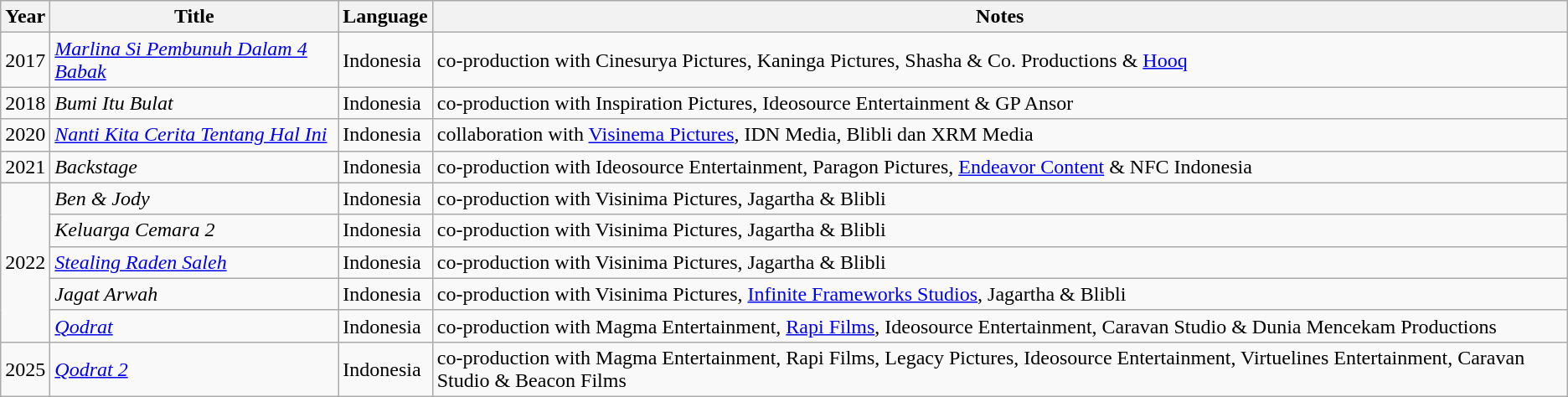<table class="wikitable">
<tr>
<th>Year</th>
<th>Title</th>
<th>Language</th>
<th>Notes</th>
</tr>
<tr>
<td>2017</td>
<td><em><a href='#'>Marlina Si Pembunuh Dalam 4 Babak</a></em></td>
<td>Indonesia</td>
<td>co-production with Cinesurya Pictures, Kaninga Pictures, Shasha & Co. Productions & <a href='#'>Hooq</a></td>
</tr>
<tr>
<td>2018</td>
<td><em>Bumi Itu Bulat</em></td>
<td>Indonesia</td>
<td>co-production with Inspiration Pictures, Ideosource Entertainment & GP Ansor</td>
</tr>
<tr>
<td>2020</td>
<td><em><a href='#'>Nanti Kita Cerita Tentang Hal Ini</a></em></td>
<td>Indonesia</td>
<td>collaboration with <a href='#'>Visinema Pictures</a>, IDN Media, Blibli dan XRM Media</td>
</tr>
<tr>
<td>2021</td>
<td><em>Backstage</em></td>
<td>Indonesia</td>
<td>co-production with Ideosource Entertainment, Paragon Pictures, <a href='#'>Endeavor Content</a> & NFC Indonesia</td>
</tr>
<tr>
<td rowspan="5">2022</td>
<td><em>Ben & Jody</em></td>
<td>Indonesia</td>
<td>co-production with Visinima Pictures, Jagartha & Blibli</td>
</tr>
<tr>
<td><em>Keluarga Cemara 2</em></td>
<td>Indonesia</td>
<td>co-production with Visinima Pictures, Jagartha & Blibli</td>
</tr>
<tr>
<td><em><a href='#'>Stealing Raden Saleh</a></em></td>
<td>Indonesia</td>
<td>co-production with Visinima Pictures, Jagartha & Blibli</td>
</tr>
<tr>
<td><em>Jagat Arwah</em></td>
<td>Indonesia</td>
<td>co-production with Visinima Pictures, <a href='#'>Infinite Frameworks Studios</a>, Jagartha & Blibli</td>
</tr>
<tr>
<td><em><a href='#'>Qodrat</a></em></td>
<td>Indonesia</td>
<td>co-production with Magma Entertainment, <a href='#'>Rapi Films</a>, Ideosource Entertainment, Caravan Studio & Dunia Mencekam Productions</td>
</tr>
<tr>
<td>2025</td>
<td><em><a href='#'>Qodrat 2</a></em></td>
<td>Indonesia</td>
<td>co-production with Magma Entertainment, Rapi Films, Legacy Pictures, Ideosource Entertainment, Virtuelines Entertainment, Caravan Studio & Beacon Films</td>
</tr>
</table>
